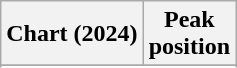<table class="wikitable sortable plainrowheaders" style="text-align:center;">
<tr>
<th scope="col">Chart (2024)</th>
<th scope="col">Peak<br>position</th>
</tr>
<tr>
</tr>
<tr>
</tr>
<tr>
</tr>
<tr>
</tr>
</table>
